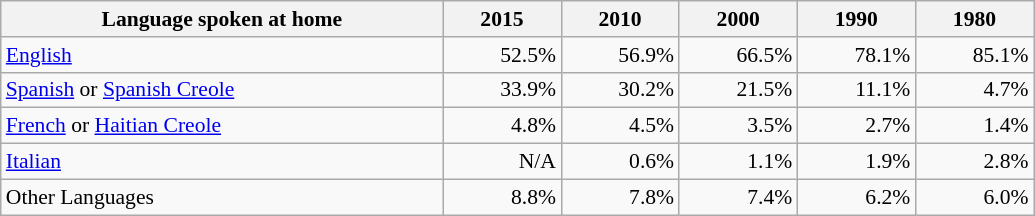<table class="wikitable" style="font-size: 90%; text-align: right;">
<tr>
<th style="width: 20em;">Language spoken at home</th>
<th style="width: 5em;">2015</th>
<th style="width: 5em;">2010</th>
<th style="width: 5em;">2000</th>
<th style="width: 5em;">1990</th>
<th style="width: 5em;">1980</th>
</tr>
<tr>
<td style="text-align:left"><a href='#'>English</a></td>
<td>52.5%</td>
<td>56.9%</td>
<td>66.5%</td>
<td>78.1%</td>
<td>85.1%</td>
</tr>
<tr>
<td style="text-align:left"><a href='#'>Spanish</a> or <a href='#'>Spanish Creole</a></td>
<td>33.9%</td>
<td>30.2%</td>
<td>21.5%</td>
<td>11.1%</td>
<td>4.7%</td>
</tr>
<tr>
<td style="text-align:left"><a href='#'>French</a> or <a href='#'>Haitian Creole</a></td>
<td>4.8%</td>
<td>4.5%</td>
<td>3.5%</td>
<td>2.7%</td>
<td>1.4%</td>
</tr>
<tr>
<td style="text-align:left"><a href='#'>Italian</a></td>
<td>N/A</td>
<td>0.6%</td>
<td>1.1%</td>
<td>1.9%</td>
<td>2.8%</td>
</tr>
<tr>
<td style="text-align:left">Other Languages</td>
<td>8.8%</td>
<td>7.8%</td>
<td>7.4%</td>
<td>6.2%</td>
<td>6.0%</td>
</tr>
</table>
